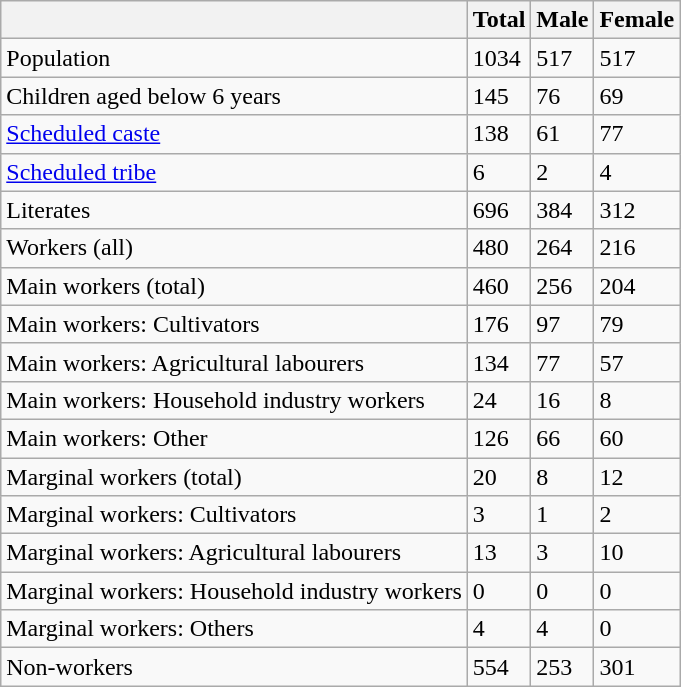<table class="wikitable sortable">
<tr>
<th></th>
<th>Total</th>
<th>Male</th>
<th>Female</th>
</tr>
<tr>
<td>Population</td>
<td>1034</td>
<td>517</td>
<td>517</td>
</tr>
<tr>
<td>Children aged below 6 years</td>
<td>145</td>
<td>76</td>
<td>69</td>
</tr>
<tr>
<td><a href='#'>Scheduled caste</a></td>
<td>138</td>
<td>61</td>
<td>77</td>
</tr>
<tr>
<td><a href='#'>Scheduled tribe</a></td>
<td>6</td>
<td>2</td>
<td>4</td>
</tr>
<tr>
<td>Literates</td>
<td>696</td>
<td>384</td>
<td>312</td>
</tr>
<tr>
<td>Workers (all)</td>
<td>480</td>
<td>264</td>
<td>216</td>
</tr>
<tr>
<td>Main workers (total)</td>
<td>460</td>
<td>256</td>
<td>204</td>
</tr>
<tr>
<td>Main workers: Cultivators</td>
<td>176</td>
<td>97</td>
<td>79</td>
</tr>
<tr>
<td>Main workers: Agricultural labourers</td>
<td>134</td>
<td>77</td>
<td>57</td>
</tr>
<tr>
<td>Main workers: Household industry workers</td>
<td>24</td>
<td>16</td>
<td>8</td>
</tr>
<tr>
<td>Main workers: Other</td>
<td>126</td>
<td>66</td>
<td>60</td>
</tr>
<tr>
<td>Marginal workers (total)</td>
<td>20</td>
<td>8</td>
<td>12</td>
</tr>
<tr>
<td>Marginal workers: Cultivators</td>
<td>3</td>
<td>1</td>
<td>2</td>
</tr>
<tr>
<td>Marginal workers: Agricultural labourers</td>
<td>13</td>
<td>3</td>
<td>10</td>
</tr>
<tr>
<td>Marginal workers: Household industry workers</td>
<td>0</td>
<td>0</td>
<td>0</td>
</tr>
<tr>
<td>Marginal workers: Others</td>
<td>4</td>
<td>4</td>
<td>0</td>
</tr>
<tr>
<td>Non-workers</td>
<td>554</td>
<td>253</td>
<td>301</td>
</tr>
</table>
